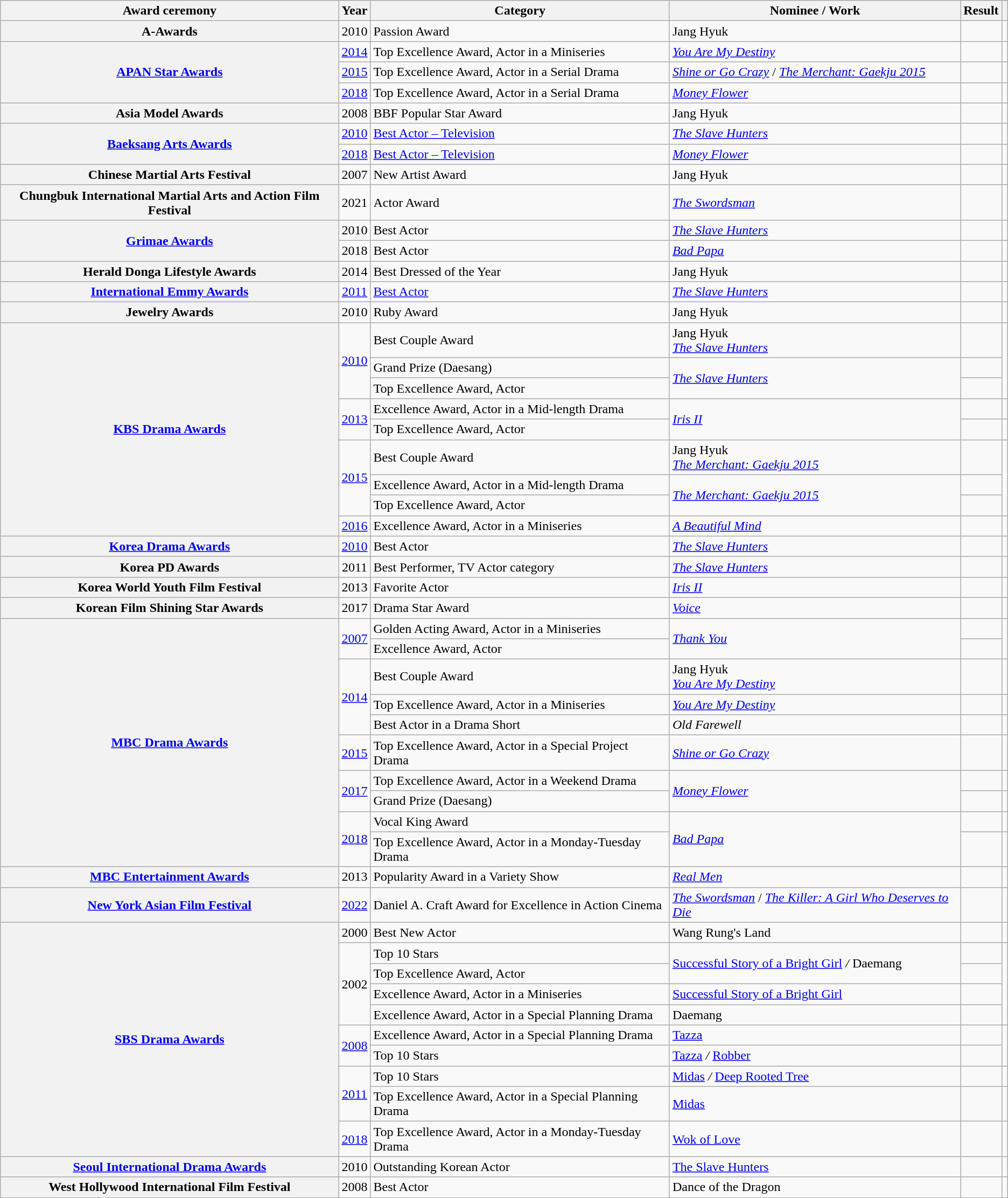<table class="wikitable plainrowheaders sortable">
<tr>
<th scope="col">Award ceremony</th>
<th scope="col">Year</th>
<th scope="col">Category</th>
<th scope="col">Nominee / Work</th>
<th scope="col">Result</th>
<th scope="col" class="unsortable"></th>
</tr>
<tr>
<th scope="row">A-Awards</th>
<td style="text-align:center">2010</td>
<td>Passion Award</td>
<td>Jang Hyuk</td>
<td></td>
<td style="text-align:center"></td>
</tr>
<tr>
<th scope="row" rowspan="3"><a href='#'>APAN Star Awards</a></th>
<td style="text-align:center"><a href='#'>2014</a></td>
<td>Top Excellence Award, Actor in a Miniseries</td>
<td><em><a href='#'>You Are My Destiny</a></em></td>
<td></td>
<td></td>
</tr>
<tr>
<td style="text-align:center"><a href='#'>2015</a></td>
<td>Top Excellence Award, Actor in a Serial Drama</td>
<td><em><a href='#'>Shine or Go Crazy</a></em> / <em><a href='#'>The Merchant: Gaekju 2015</a></em></td>
<td></td>
<td></td>
</tr>
<tr>
<td style="text-align:center"><a href='#'>2018</a></td>
<td>Top Excellence Award, Actor in a Serial Drama</td>
<td><em><a href='#'>Money Flower</a></em></td>
<td></td>
<td style="text-align:center"></td>
</tr>
<tr>
<th scope="row">Asia Model Awards</th>
<td style="text-align:center">2008</td>
<td>BBF Popular Star Award</td>
<td>Jang Hyuk</td>
<td></td>
<td style="text-align:center"></td>
</tr>
<tr>
<th scope="row" rowspan="2"><a href='#'>Baeksang Arts Awards</a></th>
<td style="text-align:center"><a href='#'>2010</a></td>
<td><a href='#'>Best Actor – Television</a></td>
<td><em><a href='#'>The Slave Hunters</a></em></td>
<td></td>
<td></td>
</tr>
<tr>
<td style="text-align:center"><a href='#'>2018</a></td>
<td><a href='#'>Best Actor – Television</a></td>
<td><em><a href='#'>Money Flower</a></em></td>
<td></td>
<td style="text-align:center"></td>
</tr>
<tr>
<th scope="row">Chinese Martial Arts Festival</th>
<td style="text-align:center">2007</td>
<td>New Artist Award</td>
<td>Jang Hyuk</td>
<td></td>
<td style="text-align:center"></td>
</tr>
<tr>
<th scope="row">Chungbuk International Martial Arts and Action Film Festival</th>
<td style="text-align:center">2021</td>
<td>Actor Award</td>
<td><em><a href='#'>The Swordsman</a></em></td>
<td></td>
<td style="text-align:center"></td>
</tr>
<tr>
<th scope="row" rowspan="2"><a href='#'>Grimae Awards</a></th>
<td style="text-align:center">2010</td>
<td>Best Actor</td>
<td><em><a href='#'>The Slave Hunters</a></em></td>
<td></td>
<td style="text-align:center"></td>
</tr>
<tr>
<td style="text-align:center">2018</td>
<td>Best Actor</td>
<td><em><a href='#'>Bad Papa</a></em></td>
<td></td>
<td style="text-align:center"></td>
</tr>
<tr>
<th scope="row">Herald Donga Lifestyle Awards</th>
<td style="text-align:center">2014</td>
<td>Best Dressed of the Year</td>
<td>Jang Hyuk</td>
<td></td>
<td style="text-align:center"></td>
</tr>
<tr>
<th scope="row"><a href='#'>International Emmy Awards</a></th>
<td style="text-align:center"><a href='#'>2011</a></td>
<td><a href='#'>Best Actor</a></td>
<td><em><a href='#'>The Slave Hunters</a></em></td>
<td></td>
<td style="text-align:center"></td>
</tr>
<tr>
<th scope="row">Jewelry Awards</th>
<td style="text-align:center">2010</td>
<td>Ruby Award</td>
<td>Jang Hyuk</td>
<td></td>
<td style="text-align:center"></td>
</tr>
<tr>
<th scope="row" rowspan="9"><a href='#'>KBS Drama Awards</a></th>
<td style="text-align:center" rowspan="3"><a href='#'>2010</a></td>
<td>Best Couple Award</td>
<td>Jang Hyuk <br><em><a href='#'>The Slave Hunters</a></em></td>
<td></td>
<td style="text-align:center" rowspan="3"></td>
</tr>
<tr>
<td>Grand Prize (Daesang)</td>
<td rowspan="2"><em><a href='#'>The Slave Hunters</a></em></td>
<td></td>
</tr>
<tr>
<td>Top Excellence Award, Actor</td>
<td></td>
</tr>
<tr>
<td style="text-align:center" rowspan="2"><a href='#'>2013</a></td>
<td>Excellence Award, Actor in a Mid-length Drama</td>
<td rowspan="2"><em><a href='#'>Iris II</a></em></td>
<td></td>
<td></td>
</tr>
<tr>
<td>Top Excellence Award, Actor</td>
<td></td>
<td></td>
</tr>
<tr>
<td style="text-align:center" rowspan="3"><a href='#'>2015</a></td>
<td>Best Couple Award</td>
<td>Jang Hyuk <br><em><a href='#'>The Merchant: Gaekju 2015</a></em></td>
<td></td>
<td style="text-align:center" rowspan="3"></td>
</tr>
<tr>
<td>Excellence Award, Actor in a Mid-length Drama</td>
<td rowspan="2"><em><a href='#'>The Merchant: Gaekju 2015</a></em></td>
<td></td>
</tr>
<tr>
<td>Top Excellence Award, Actor</td>
<td></td>
</tr>
<tr>
<td style="text-align:center"><a href='#'>2016</a></td>
<td>Excellence Award, Actor in a Miniseries</td>
<td><em><a href='#'>A Beautiful Mind</a></em></td>
<td></td>
<td></td>
</tr>
<tr>
<th scope="row"><a href='#'>Korea Drama Awards</a></th>
<td style="text-align:center"><a href='#'>2010</a></td>
<td>Best Actor</td>
<td><em><a href='#'>The Slave Hunters</a></em></td>
<td></td>
<td style="text-align:center"></td>
</tr>
<tr>
<th scope="row">Korea PD Awards</th>
<td style="text-align:center">2011</td>
<td>Best Performer, TV Actor category</td>
<td><em><a href='#'>The Slave Hunters</a></em></td>
<td></td>
<td style="text-align:center"></td>
</tr>
<tr>
<th scope="row">Korea World Youth Film Festival</th>
<td style="text-align:center">2013</td>
<td>Favorite Actor</td>
<td><em><a href='#'>Iris II</a></em></td>
<td></td>
<td style="text-align:center"></td>
</tr>
<tr>
<th scope="row">Korean Film Shining Star Awards</th>
<td style="text-align:center">2017</td>
<td>Drama Star Award</td>
<td><em><a href='#'>Voice</a></em></td>
<td></td>
<td style="text-align:center"></td>
</tr>
<tr>
<th scope="row" rowspan="10"><a href='#'>MBC Drama Awards</a></th>
<td style="text-align:center" rowspan="2"><a href='#'>2007</a></td>
<td>Golden Acting Award, Actor in a Miniseries</td>
<td rowspan="2"><em><a href='#'>Thank You</a></em></td>
<td></td>
<td style="text-align:center" rowspan="2"></td>
</tr>
<tr>
<td>Excellence Award, Actor</td>
<td></td>
</tr>
<tr>
<td style="text-align:center" rowspan="3"><a href='#'>2014</a></td>
<td>Best Couple Award</td>
<td>Jang Hyuk <br><em><a href='#'>You Are My Destiny</a></em></td>
<td></td>
<td style="text-align:center"></td>
</tr>
<tr>
<td>Top Excellence Award, Actor in a Miniseries</td>
<td><em><a href='#'>You Are My Destiny</a></em></td>
<td></td>
<td style="text-align:center"></td>
</tr>
<tr>
<td>Best Actor in a Drama Short</td>
<td><em>Old Farewell</em></td>
<td></td>
<td></td>
</tr>
<tr>
<td style="text-align:center"><a href='#'>2015</a></td>
<td>Top Excellence Award, Actor in a Special Project Drama</td>
<td><em><a href='#'>Shine or Go Crazy</a></em></td>
<td></td>
<td></td>
</tr>
<tr>
<td style="text-align:center" rowspan="2"><a href='#'>2017</a></td>
<td>Top Excellence Award, Actor in a Weekend Drama</td>
<td rowspan="2"><em><a href='#'>Money Flower</a></em></td>
<td></td>
<td style="text-align:center"></td>
</tr>
<tr>
<td>Grand Prize (Daesang)</td>
<td></td>
<td></td>
</tr>
<tr>
<td style="text-align:center" rowspan="2"><a href='#'>2018</a></td>
<td>Vocal King Award</td>
<td rowspan="2"><em><a href='#'>Bad Papa</a></em></td>
<td></td>
<td style="text-align:center"></td>
</tr>
<tr>
<td>Top Excellence Award, Actor in a Monday-Tuesday Drama</td>
<td></td>
<td></td>
</tr>
<tr>
<th scope="row"><a href='#'>MBC Entertainment Awards</a></th>
<td style="text-align:center">2013</td>
<td>Popularity Award in a Variety Show</td>
<td><em><a href='#'>Real Men</a></em></td>
<td></td>
<td style="text-align:center"></td>
</tr>
<tr>
<th scope="row"><a href='#'>New York Asian Film Festival</a></th>
<td style="text-align:center"><a href='#'>2022</a></td>
<td>Daniel A. Craft Award for Excellence in Action Cinema</td>
<td><em><a href='#'>The Swordsman</a></em> / <em><a href='#'>The Killer: A Girl Who Deserves to Die</a></td>
<td></td>
<td style="text-align:center"></td>
</tr>
<tr>
<th scope="row" rowspan="10"><a href='#'>SBS Drama Awards</a></th>
<td style="text-align:center">2000</td>
<td>Best New Actor</td>
<td></em>Wang Rung's Land<em></td>
<td></td>
<td style="text-align:center"></td>
</tr>
<tr>
<td style="text-align:center" rowspan="4">2002</td>
<td>Top 10 Stars</td>
<td rowspan="2"></em><a href='#'>Successful Story of a Bright Girl</a><em> / </em>Daemang<em></td>
<td></td>
<td style="text-align:center" rowspan="4"></td>
</tr>
<tr>
<td>Top Excellence Award, Actor</td>
<td></td>
</tr>
<tr>
<td>Excellence Award, Actor in a Miniseries</td>
<td></em><a href='#'>Successful Story of a Bright Girl</a><em></td>
<td></td>
</tr>
<tr>
<td>Excellence Award, Actor in a Special Planning Drama</td>
<td></em>Daemang<em></td>
<td></td>
</tr>
<tr>
<td style="text-align:center" rowspan="2"><a href='#'>2008</a></td>
<td>Excellence Award, Actor in a Special Planning Drama</td>
<td></em><a href='#'>Tazza</a><em></td>
<td></td>
<td style="text-align:center" rowspan="2"></td>
</tr>
<tr>
<td>Top 10 Stars</td>
<td></em><a href='#'>Tazza</a><em> / </em><a href='#'>Robber</a><em></td>
<td></td>
</tr>
<tr>
<td style="text-align:center" rowspan="2"><a href='#'>2011</a></td>
<td>Top 10 Stars</td>
<td></em><a href='#'>Midas</a><em> / </em><a href='#'>Deep Rooted Tree</a><em></td>
<td></td>
<td></td>
</tr>
<tr>
<td>Top Excellence Award, Actor in a Special Planning Drama</td>
<td></em><a href='#'>Midas</a><em></td>
<td></td>
<td style="text-align:center"></td>
</tr>
<tr>
<td style="text-align:center"><a href='#'>2018</a></td>
<td>Top Excellence Award, Actor in a Monday-Tuesday Drama</td>
<td></em><a href='#'>Wok of Love</a><em></td>
<td></td>
<td style="text-align:center"></td>
</tr>
<tr>
<th scope="row"><a href='#'>Seoul International Drama Awards</a></th>
<td style="text-align:center">2010</td>
<td>Outstanding Korean Actor</td>
<td></em><a href='#'>The Slave Hunters</a><em></td>
<td></td>
<td style="text-align:center"></td>
</tr>
<tr>
<th scope="row">West Hollywood International Film Festival</th>
<td style="text-align:center">2008</td>
<td>Best Actor</td>
<td></em>Dance of the Dragon<em></td>
<td></td>
<td style="text-align:center"></td>
</tr>
<tr>
</tr>
</table>
